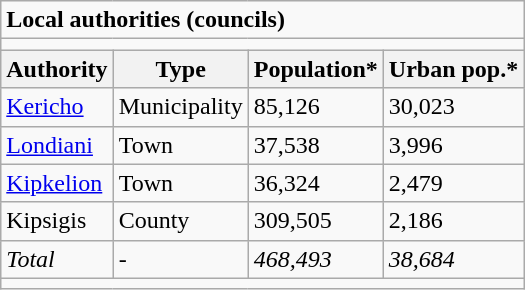<table class="wikitable">
<tr>
<td colspan="4"><strong>Local authorities (councils)</strong></td>
</tr>
<tr>
<td colspan="4"></td>
</tr>
<tr>
<th>Authority</th>
<th>Type</th>
<th>Population*</th>
<th>Urban pop.*</th>
</tr>
<tr>
<td><a href='#'>Kericho</a></td>
<td>Municipality</td>
<td>85,126</td>
<td>30,023</td>
</tr>
<tr>
<td><a href='#'>Londiani</a></td>
<td>Town</td>
<td>37,538</td>
<td>3,996</td>
</tr>
<tr>
<td><a href='#'>Kipkelion</a></td>
<td>Town</td>
<td>36,324</td>
<td>2,479</td>
</tr>
<tr>
<td>Kipsigis</td>
<td>County</td>
<td>309,505</td>
<td>2,186</td>
</tr>
<tr>
<td><em>Total</em></td>
<td>-</td>
<td><em>468,493</em></td>
<td><em>38,684</em></td>
</tr>
<tr>
<td colspan="4"></td>
</tr>
</table>
